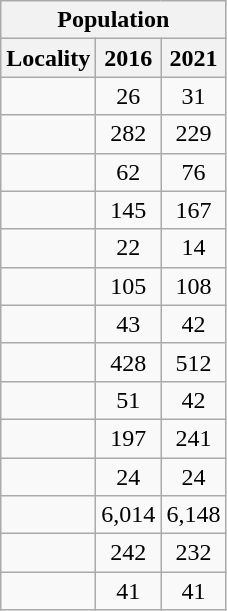<table class="wikitable" style="text-align:center;">
<tr>
<th colspan="3" style="text-align:center;  font-weight:bold">Population</th>
</tr>
<tr>
<th style="text-align:center; background:  font-weight:bold">Locality</th>
<th style="text-align:center; background:  font-weight:bold"><strong>2016</strong></th>
<th style="text-align:center; background:  font-weight:bold"><strong>2021</strong></th>
</tr>
<tr>
<td></td>
<td>26</td>
<td>31</td>
</tr>
<tr>
<td></td>
<td>282</td>
<td>229</td>
</tr>
<tr>
<td></td>
<td>62</td>
<td>76</td>
</tr>
<tr>
<td></td>
<td>145</td>
<td>167</td>
</tr>
<tr>
<td></td>
<td>22</td>
<td>14</td>
</tr>
<tr>
<td></td>
<td>105</td>
<td>108</td>
</tr>
<tr>
<td></td>
<td>43</td>
<td>42</td>
</tr>
<tr>
<td></td>
<td>428</td>
<td>512</td>
</tr>
<tr>
<td></td>
<td>51</td>
<td>42</td>
</tr>
<tr>
<td></td>
<td>197</td>
<td>241</td>
</tr>
<tr>
<td></td>
<td>24</td>
<td>24</td>
</tr>
<tr>
<td></td>
<td>6,014</td>
<td>6,148</td>
</tr>
<tr>
<td></td>
<td>242</td>
<td>232</td>
</tr>
<tr>
<td></td>
<td>41</td>
<td>41</td>
</tr>
</table>
